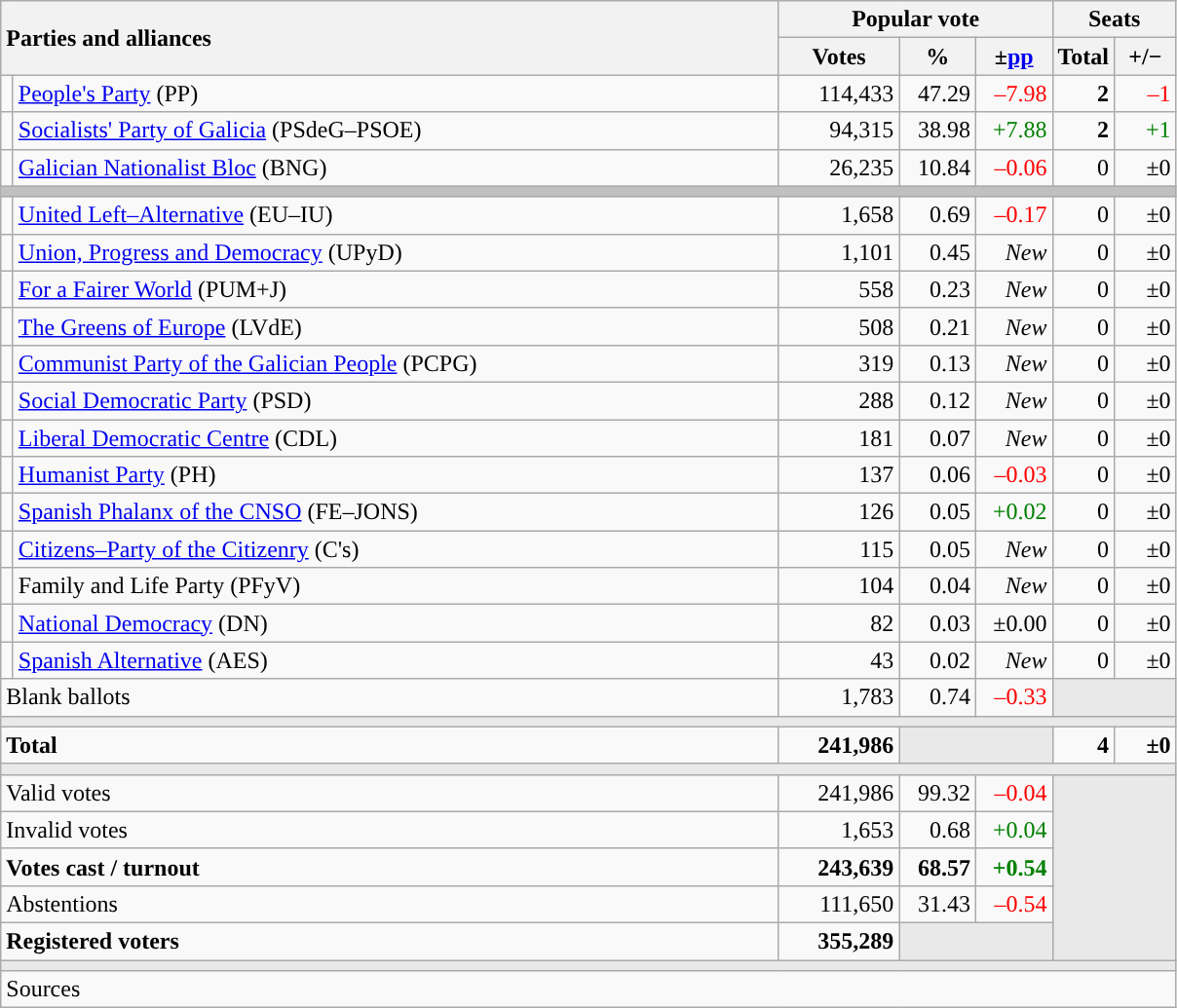<table class="wikitable" style="text-align:right;">
<tr>
<th style="text-align:left;" rowspan="2" colspan="2" width="525">Parties and alliances</th>
<th colspan="3">Popular vote</th>
<th colspan="2">Seats</th>
</tr>
<tr>
<th width="75">Votes</th>
<th width="45">%</th>
<th width="45">±<a href='#'>pp</a></th>
<th width="35">Total</th>
<th width="35">+/−</th>
</tr>
<tr>
<td width="1" style="color:inherit;background:"></td>
<td align="left"><a href='#'>People's Party</a> (PP)</td>
<td>114,433</td>
<td>47.29</td>
<td style="color:red;">–7.98</td>
<td><strong>2</strong></td>
<td style="color:red;">–1</td>
</tr>
<tr>
<td style="color:inherit;background:"></td>
<td align="left"><a href='#'>Socialists' Party of Galicia</a> (PSdeG–PSOE)</td>
<td>94,315</td>
<td>38.98</td>
<td style="color:green;">+7.88</td>
<td><strong>2</strong></td>
<td style="color:green;">+1</td>
</tr>
<tr>
<td style="color:inherit;background:"></td>
<td align="left"><a href='#'>Galician Nationalist Bloc</a> (BNG)</td>
<td>26,235</td>
<td>10.84</td>
<td style="color:red;">–0.06</td>
<td>0</td>
<td>±0</td>
</tr>
<tr>
<td colspan="7" bgcolor="#C0C0C0"></td>
</tr>
<tr>
<td style="color:inherit;background:"></td>
<td align="left"><a href='#'>United Left–Alternative</a> (EU–IU)</td>
<td>1,658</td>
<td>0.69</td>
<td style="color:red;">–0.17</td>
<td>0</td>
<td>±0</td>
</tr>
<tr>
<td style="color:inherit;background:"></td>
<td align="left"><a href='#'>Union, Progress and Democracy</a> (UPyD)</td>
<td>1,101</td>
<td>0.45</td>
<td><em>New</em></td>
<td>0</td>
<td>±0</td>
</tr>
<tr>
<td style="color:inherit;background:"></td>
<td align="left"><a href='#'>For a Fairer World</a> (PUM+J)</td>
<td>558</td>
<td>0.23</td>
<td><em>New</em></td>
<td>0</td>
<td>±0</td>
</tr>
<tr>
<td style="color:inherit;background:"></td>
<td align="left"><a href='#'>The Greens of Europe</a> (LVdE)</td>
<td>508</td>
<td>0.21</td>
<td><em>New</em></td>
<td>0</td>
<td>±0</td>
</tr>
<tr>
<td style="color:inherit;background:"></td>
<td align="left"><a href='#'>Communist Party of the Galician People</a> (PCPG)</td>
<td>319</td>
<td>0.13</td>
<td><em>New</em></td>
<td>0</td>
<td>±0</td>
</tr>
<tr>
<td style="color:inherit;background:"></td>
<td align="left"><a href='#'>Social Democratic Party</a> (PSD)</td>
<td>288</td>
<td>0.12</td>
<td><em>New</em></td>
<td>0</td>
<td>±0</td>
</tr>
<tr>
<td style="color:inherit;background:"></td>
<td align="left"><a href='#'>Liberal Democratic Centre</a> (CDL)</td>
<td>181</td>
<td>0.07</td>
<td><em>New</em></td>
<td>0</td>
<td>±0</td>
</tr>
<tr>
<td style="color:inherit;background:"></td>
<td align="left"><a href='#'>Humanist Party</a> (PH)</td>
<td>137</td>
<td>0.06</td>
<td style="color:red;">–0.03</td>
<td>0</td>
<td>±0</td>
</tr>
<tr>
<td style="color:inherit;background:"></td>
<td align="left"><a href='#'>Spanish Phalanx of the CNSO</a> (FE–JONS)</td>
<td>126</td>
<td>0.05</td>
<td style="color:green;">+0.02</td>
<td>0</td>
<td>±0</td>
</tr>
<tr>
<td style="color:inherit;background:"></td>
<td align="left"><a href='#'>Citizens–Party of the Citizenry</a> (C's)</td>
<td>115</td>
<td>0.05</td>
<td><em>New</em></td>
<td>0</td>
<td>±0</td>
</tr>
<tr>
<td style="color:inherit;background:"></td>
<td align="left">Family and Life Party (PFyV)</td>
<td>104</td>
<td>0.04</td>
<td><em>New</em></td>
<td>0</td>
<td>±0</td>
</tr>
<tr>
<td style="color:inherit;background:"></td>
<td align="left"><a href='#'>National Democracy</a> (DN)</td>
<td>82</td>
<td>0.03</td>
<td>±0.00</td>
<td>0</td>
<td>±0</td>
</tr>
<tr>
<td style="color:inherit;background:"></td>
<td align="left"><a href='#'>Spanish Alternative</a> (AES)</td>
<td>43</td>
<td>0.02</td>
<td><em>New</em></td>
<td>0</td>
<td>±0</td>
</tr>
<tr>
<td align="left" colspan="2">Blank ballots</td>
<td>1,783</td>
<td>0.74</td>
<td style="color:red;">–0.33</td>
<td bgcolor="#E9E9E9" colspan="2"></td>
</tr>
<tr>
<td colspan="7" bgcolor="#E9E9E9"></td>
</tr>
<tr style="font-weight:bold;">
<td align="left" colspan="2">Total</td>
<td>241,986</td>
<td bgcolor="#E9E9E9" colspan="2"></td>
<td>4</td>
<td>±0</td>
</tr>
<tr>
<td colspan="7" bgcolor="#E9E9E9"></td>
</tr>
<tr>
<td align="left" colspan="2">Valid votes</td>
<td>241,986</td>
<td>99.32</td>
<td style="color:red;">–0.04</td>
<td bgcolor="#E9E9E9" colspan="2" rowspan="5"></td>
</tr>
<tr>
<td align="left" colspan="2">Invalid votes</td>
<td>1,653</td>
<td>0.68</td>
<td style="color:green;">+0.04</td>
</tr>
<tr style="font-weight:bold;">
<td align="left" colspan="2">Votes cast / turnout</td>
<td>243,639</td>
<td>68.57</td>
<td style="color:green;">+0.54</td>
</tr>
<tr>
<td align="left" colspan="2">Abstentions</td>
<td>111,650</td>
<td>31.43</td>
<td style="color:red;">–0.54</td>
</tr>
<tr style="font-weight:bold;">
<td align="left" colspan="2">Registered voters</td>
<td>355,289</td>
<td bgcolor="#E9E9E9" colspan="2"></td>
</tr>
<tr>
<td colspan="7" bgcolor="#E9E9E9"></td>
</tr>
<tr>
<td align="left" colspan="7">Sources</td>
</tr>
</table>
